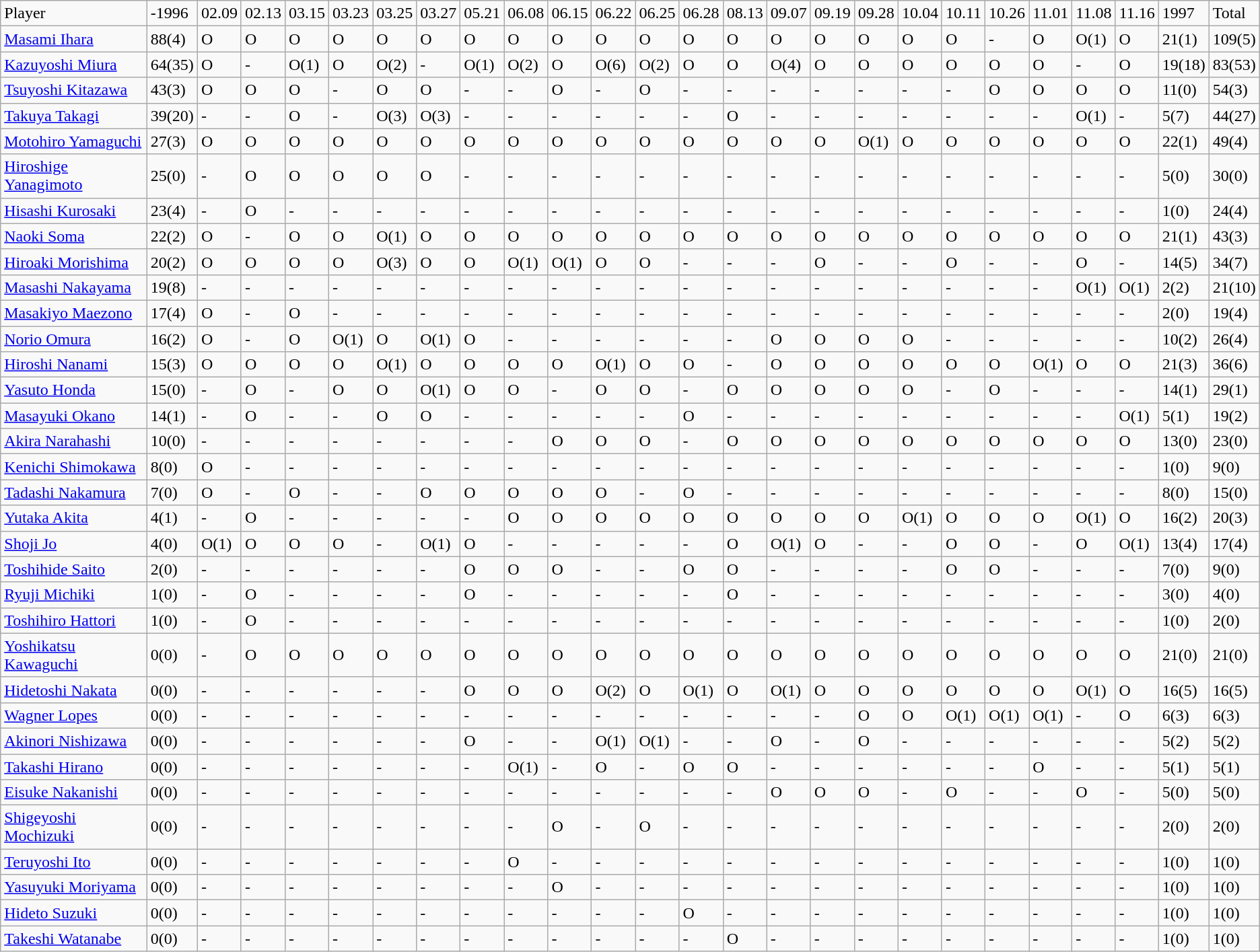<table class="wikitable" style="text-align:left;">
<tr>
<td>Player</td>
<td>-1996</td>
<td>02.09</td>
<td>02.13</td>
<td>03.15</td>
<td>03.23</td>
<td>03.25</td>
<td>03.27</td>
<td>05.21</td>
<td>06.08</td>
<td>06.15</td>
<td>06.22</td>
<td>06.25</td>
<td>06.28</td>
<td>08.13</td>
<td>09.07</td>
<td>09.19</td>
<td>09.28</td>
<td>10.04</td>
<td>10.11</td>
<td>10.26</td>
<td>11.01</td>
<td>11.08</td>
<td>11.16</td>
<td>1997</td>
<td>Total</td>
</tr>
<tr>
<td><a href='#'>Masami Ihara</a></td>
<td>88(4)</td>
<td>O</td>
<td>O</td>
<td>O</td>
<td>O</td>
<td>O</td>
<td>O</td>
<td>O</td>
<td>O</td>
<td>O</td>
<td>O</td>
<td>O</td>
<td>O</td>
<td>O</td>
<td>O</td>
<td>O</td>
<td>O</td>
<td>O</td>
<td>O</td>
<td>-</td>
<td>O</td>
<td>O(1)</td>
<td>O</td>
<td>21(1)</td>
<td>109(5)</td>
</tr>
<tr>
<td><a href='#'>Kazuyoshi Miura</a></td>
<td>64(35)</td>
<td>O</td>
<td>-</td>
<td>O(1)</td>
<td>O</td>
<td>O(2)</td>
<td>-</td>
<td>O(1)</td>
<td>O(2)</td>
<td>O</td>
<td>O(6)</td>
<td>O(2)</td>
<td>O</td>
<td>O</td>
<td>O(4)</td>
<td>O</td>
<td>O</td>
<td>O</td>
<td>O</td>
<td>O</td>
<td>O</td>
<td>-</td>
<td>O</td>
<td>19(18)</td>
<td>83(53)</td>
</tr>
<tr>
<td><a href='#'>Tsuyoshi Kitazawa</a></td>
<td>43(3)</td>
<td>O</td>
<td>O</td>
<td>O</td>
<td>-</td>
<td>O</td>
<td>O</td>
<td>-</td>
<td>-</td>
<td>O</td>
<td>-</td>
<td>O</td>
<td>-</td>
<td>-</td>
<td>-</td>
<td>-</td>
<td>-</td>
<td>-</td>
<td>-</td>
<td>O</td>
<td>O</td>
<td>O</td>
<td>O</td>
<td>11(0)</td>
<td>54(3)</td>
</tr>
<tr>
<td><a href='#'>Takuya Takagi</a></td>
<td>39(20)</td>
<td>-</td>
<td>-</td>
<td>O</td>
<td>-</td>
<td>O(3)</td>
<td>O(3)</td>
<td>-</td>
<td>-</td>
<td>-</td>
<td>-</td>
<td>-</td>
<td>-</td>
<td>O</td>
<td>-</td>
<td>-</td>
<td>-</td>
<td>-</td>
<td>-</td>
<td>-</td>
<td>-</td>
<td>O(1)</td>
<td>-</td>
<td>5(7)</td>
<td>44(27)</td>
</tr>
<tr>
<td><a href='#'>Motohiro Yamaguchi</a></td>
<td>27(3)</td>
<td>O</td>
<td>O</td>
<td>O</td>
<td>O</td>
<td>O</td>
<td>O</td>
<td>O</td>
<td>O</td>
<td>O</td>
<td>O</td>
<td>O</td>
<td>O</td>
<td>O</td>
<td>O</td>
<td>O</td>
<td>O(1)</td>
<td>O</td>
<td>O</td>
<td>O</td>
<td>O</td>
<td>O</td>
<td>O</td>
<td>22(1)</td>
<td>49(4)</td>
</tr>
<tr>
<td><a href='#'>Hiroshige Yanagimoto</a></td>
<td>25(0)</td>
<td>-</td>
<td>O</td>
<td>O</td>
<td>O</td>
<td>O</td>
<td>O</td>
<td>-</td>
<td>-</td>
<td>-</td>
<td>-</td>
<td>-</td>
<td>-</td>
<td>-</td>
<td>-</td>
<td>-</td>
<td>-</td>
<td>-</td>
<td>-</td>
<td>-</td>
<td>-</td>
<td>-</td>
<td>-</td>
<td>5(0)</td>
<td>30(0)</td>
</tr>
<tr>
<td><a href='#'>Hisashi Kurosaki</a></td>
<td>23(4)</td>
<td>-</td>
<td>O</td>
<td>-</td>
<td>-</td>
<td>-</td>
<td>-</td>
<td>-</td>
<td>-</td>
<td>-</td>
<td>-</td>
<td>-</td>
<td>-</td>
<td>-</td>
<td>-</td>
<td>-</td>
<td>-</td>
<td>-</td>
<td>-</td>
<td>-</td>
<td>-</td>
<td>-</td>
<td>-</td>
<td>1(0)</td>
<td>24(4)</td>
</tr>
<tr>
<td><a href='#'>Naoki Soma</a></td>
<td>22(2)</td>
<td>O</td>
<td>-</td>
<td>O</td>
<td>O</td>
<td>O(1)</td>
<td>O</td>
<td>O</td>
<td>O</td>
<td>O</td>
<td>O</td>
<td>O</td>
<td>O</td>
<td>O</td>
<td>O</td>
<td>O</td>
<td>O</td>
<td>O</td>
<td>O</td>
<td>O</td>
<td>O</td>
<td>O</td>
<td>O</td>
<td>21(1)</td>
<td>43(3)</td>
</tr>
<tr>
<td><a href='#'>Hiroaki Morishima</a></td>
<td>20(2)</td>
<td>O</td>
<td>O</td>
<td>O</td>
<td>O</td>
<td>O(3)</td>
<td>O</td>
<td>O</td>
<td>O(1)</td>
<td>O(1)</td>
<td>O</td>
<td>O</td>
<td>-</td>
<td>-</td>
<td>-</td>
<td>O</td>
<td>-</td>
<td>-</td>
<td>O</td>
<td>-</td>
<td>-</td>
<td>O</td>
<td>-</td>
<td>14(5)</td>
<td>34(7)</td>
</tr>
<tr>
<td><a href='#'>Masashi Nakayama</a></td>
<td>19(8)</td>
<td>-</td>
<td>-</td>
<td>-</td>
<td>-</td>
<td>-</td>
<td>-</td>
<td>-</td>
<td>-</td>
<td>-</td>
<td>-</td>
<td>-</td>
<td>-</td>
<td>-</td>
<td>-</td>
<td>-</td>
<td>-</td>
<td>-</td>
<td>-</td>
<td>-</td>
<td>-</td>
<td>O(1)</td>
<td>O(1)</td>
<td>2(2)</td>
<td>21(10)</td>
</tr>
<tr>
<td><a href='#'>Masakiyo Maezono</a></td>
<td>17(4)</td>
<td>O</td>
<td>-</td>
<td>O</td>
<td>-</td>
<td>-</td>
<td>-</td>
<td>-</td>
<td>-</td>
<td>-</td>
<td>-</td>
<td>-</td>
<td>-</td>
<td>-</td>
<td>-</td>
<td>-</td>
<td>-</td>
<td>-</td>
<td>-</td>
<td>-</td>
<td>-</td>
<td>-</td>
<td>-</td>
<td>2(0)</td>
<td>19(4)</td>
</tr>
<tr>
<td><a href='#'>Norio Omura</a></td>
<td>16(2)</td>
<td>O</td>
<td>-</td>
<td>O</td>
<td>O(1)</td>
<td>O</td>
<td>O(1)</td>
<td>O</td>
<td>-</td>
<td>-</td>
<td>-</td>
<td>-</td>
<td>-</td>
<td>-</td>
<td>O</td>
<td>O</td>
<td>O</td>
<td>O</td>
<td>-</td>
<td>-</td>
<td>-</td>
<td>-</td>
<td>-</td>
<td>10(2)</td>
<td>26(4)</td>
</tr>
<tr>
<td><a href='#'>Hiroshi Nanami</a></td>
<td>15(3)</td>
<td>O</td>
<td>O</td>
<td>O</td>
<td>O</td>
<td>O(1)</td>
<td>O</td>
<td>O</td>
<td>O</td>
<td>O</td>
<td>O(1)</td>
<td>O</td>
<td>O</td>
<td>-</td>
<td>O</td>
<td>O</td>
<td>O</td>
<td>O</td>
<td>O</td>
<td>O</td>
<td>O(1)</td>
<td>O</td>
<td>O</td>
<td>21(3)</td>
<td>36(6)</td>
</tr>
<tr>
<td><a href='#'>Yasuto Honda</a></td>
<td>15(0)</td>
<td>-</td>
<td>O</td>
<td>-</td>
<td>O</td>
<td>O</td>
<td>O(1)</td>
<td>O</td>
<td>O</td>
<td>-</td>
<td>O</td>
<td>O</td>
<td>-</td>
<td>O</td>
<td>O</td>
<td>O</td>
<td>O</td>
<td>O</td>
<td>-</td>
<td>O</td>
<td>-</td>
<td>-</td>
<td>-</td>
<td>14(1)</td>
<td>29(1)</td>
</tr>
<tr>
<td><a href='#'>Masayuki Okano</a></td>
<td>14(1)</td>
<td>-</td>
<td>O</td>
<td>-</td>
<td>-</td>
<td>O</td>
<td>O</td>
<td>-</td>
<td>-</td>
<td>-</td>
<td>-</td>
<td>-</td>
<td>O</td>
<td>-</td>
<td>-</td>
<td>-</td>
<td>-</td>
<td>-</td>
<td>-</td>
<td>-</td>
<td>-</td>
<td>-</td>
<td>O(1)</td>
<td>5(1)</td>
<td>19(2)</td>
</tr>
<tr>
<td><a href='#'>Akira Narahashi</a></td>
<td>10(0)</td>
<td>-</td>
<td>-</td>
<td>-</td>
<td>-</td>
<td>-</td>
<td>-</td>
<td>-</td>
<td>-</td>
<td>O</td>
<td>O</td>
<td>O</td>
<td>-</td>
<td>O</td>
<td>O</td>
<td>O</td>
<td>O</td>
<td>O</td>
<td>O</td>
<td>O</td>
<td>O</td>
<td>O</td>
<td>O</td>
<td>13(0)</td>
<td>23(0)</td>
</tr>
<tr>
<td><a href='#'>Kenichi Shimokawa</a></td>
<td>8(0)</td>
<td>O</td>
<td>-</td>
<td>-</td>
<td>-</td>
<td>-</td>
<td>-</td>
<td>-</td>
<td>-</td>
<td>-</td>
<td>-</td>
<td>-</td>
<td>-</td>
<td>-</td>
<td>-</td>
<td>-</td>
<td>-</td>
<td>-</td>
<td>-</td>
<td>-</td>
<td>-</td>
<td>-</td>
<td>-</td>
<td>1(0)</td>
<td>9(0)</td>
</tr>
<tr>
<td><a href='#'>Tadashi Nakamura</a></td>
<td>7(0)</td>
<td>O</td>
<td>-</td>
<td>O</td>
<td>-</td>
<td>-</td>
<td>O</td>
<td>O</td>
<td>O</td>
<td>O</td>
<td>O</td>
<td>-</td>
<td>O</td>
<td>-</td>
<td>-</td>
<td>-</td>
<td>-</td>
<td>-</td>
<td>-</td>
<td>-</td>
<td>-</td>
<td>-</td>
<td>-</td>
<td>8(0)</td>
<td>15(0)</td>
</tr>
<tr>
<td><a href='#'>Yutaka Akita</a></td>
<td>4(1)</td>
<td>-</td>
<td>O</td>
<td>-</td>
<td>-</td>
<td>-</td>
<td>-</td>
<td>-</td>
<td>O</td>
<td>O</td>
<td>O</td>
<td>O</td>
<td>O</td>
<td>O</td>
<td>O</td>
<td>O</td>
<td>O</td>
<td>O(1)</td>
<td>O</td>
<td>O</td>
<td>O</td>
<td>O(1)</td>
<td>O</td>
<td>16(2)</td>
<td>20(3)</td>
</tr>
<tr>
<td><a href='#'>Shoji Jo</a></td>
<td>4(0)</td>
<td>O(1)</td>
<td>O</td>
<td>O</td>
<td>O</td>
<td>-</td>
<td>O(1)</td>
<td>O</td>
<td>-</td>
<td>-</td>
<td>-</td>
<td>-</td>
<td>-</td>
<td>O</td>
<td>O(1)</td>
<td>O</td>
<td>-</td>
<td>-</td>
<td>O</td>
<td>O</td>
<td>-</td>
<td>O</td>
<td>O(1)</td>
<td>13(4)</td>
<td>17(4)</td>
</tr>
<tr>
<td><a href='#'>Toshihide Saito</a></td>
<td>2(0)</td>
<td>-</td>
<td>-</td>
<td>-</td>
<td>-</td>
<td>-</td>
<td>-</td>
<td>O</td>
<td>O</td>
<td>O</td>
<td>-</td>
<td>-</td>
<td>O</td>
<td>O</td>
<td>-</td>
<td>-</td>
<td>-</td>
<td>-</td>
<td>O</td>
<td>O</td>
<td>-</td>
<td>-</td>
<td>-</td>
<td>7(0)</td>
<td>9(0)</td>
</tr>
<tr>
<td><a href='#'>Ryuji Michiki</a></td>
<td>1(0)</td>
<td>-</td>
<td>O</td>
<td>-</td>
<td>-</td>
<td>-</td>
<td>-</td>
<td>O</td>
<td>-</td>
<td>-</td>
<td>-</td>
<td>-</td>
<td>-</td>
<td>O</td>
<td>-</td>
<td>-</td>
<td>-</td>
<td>-</td>
<td>-</td>
<td>-</td>
<td>-</td>
<td>-</td>
<td>-</td>
<td>3(0)</td>
<td>4(0)</td>
</tr>
<tr>
<td><a href='#'>Toshihiro Hattori</a></td>
<td>1(0)</td>
<td>-</td>
<td>O</td>
<td>-</td>
<td>-</td>
<td>-</td>
<td>-</td>
<td>-</td>
<td>-</td>
<td>-</td>
<td>-</td>
<td>-</td>
<td>-</td>
<td>-</td>
<td>-</td>
<td>-</td>
<td>-</td>
<td>-</td>
<td>-</td>
<td>-</td>
<td>-</td>
<td>-</td>
<td>-</td>
<td>1(0)</td>
<td>2(0)</td>
</tr>
<tr>
<td><a href='#'>Yoshikatsu Kawaguchi</a></td>
<td>0(0)</td>
<td>-</td>
<td>O</td>
<td>O</td>
<td>O</td>
<td>O</td>
<td>O</td>
<td>O</td>
<td>O</td>
<td>O</td>
<td>O</td>
<td>O</td>
<td>O</td>
<td>O</td>
<td>O</td>
<td>O</td>
<td>O</td>
<td>O</td>
<td>O</td>
<td>O</td>
<td>O</td>
<td>O</td>
<td>O</td>
<td>21(0)</td>
<td>21(0)</td>
</tr>
<tr>
<td><a href='#'>Hidetoshi Nakata</a></td>
<td>0(0)</td>
<td>-</td>
<td>-</td>
<td>-</td>
<td>-</td>
<td>-</td>
<td>-</td>
<td>O</td>
<td>O</td>
<td>O</td>
<td>O(2)</td>
<td>O</td>
<td>O(1)</td>
<td>O</td>
<td>O(1)</td>
<td>O</td>
<td>O</td>
<td>O</td>
<td>O</td>
<td>O</td>
<td>O</td>
<td>O(1)</td>
<td>O</td>
<td>16(5)</td>
<td>16(5)</td>
</tr>
<tr>
<td><a href='#'>Wagner Lopes</a></td>
<td>0(0)</td>
<td>-</td>
<td>-</td>
<td>-</td>
<td>-</td>
<td>-</td>
<td>-</td>
<td>-</td>
<td>-</td>
<td>-</td>
<td>-</td>
<td>-</td>
<td>-</td>
<td>-</td>
<td>-</td>
<td>-</td>
<td>O</td>
<td>O</td>
<td>O(1)</td>
<td>O(1)</td>
<td>O(1)</td>
<td>-</td>
<td>O</td>
<td>6(3)</td>
<td>6(3)</td>
</tr>
<tr>
<td><a href='#'>Akinori Nishizawa</a></td>
<td>0(0)</td>
<td>-</td>
<td>-</td>
<td>-</td>
<td>-</td>
<td>-</td>
<td>-</td>
<td>O</td>
<td>-</td>
<td>-</td>
<td>O(1)</td>
<td>O(1)</td>
<td>-</td>
<td>-</td>
<td>O</td>
<td>-</td>
<td>O</td>
<td>-</td>
<td>-</td>
<td>-</td>
<td>-</td>
<td>-</td>
<td>-</td>
<td>5(2)</td>
<td>5(2)</td>
</tr>
<tr>
<td><a href='#'>Takashi Hirano</a></td>
<td>0(0)</td>
<td>-</td>
<td>-</td>
<td>-</td>
<td>-</td>
<td>-</td>
<td>-</td>
<td>-</td>
<td>O(1)</td>
<td>-</td>
<td>O</td>
<td>-</td>
<td>O</td>
<td>O</td>
<td>-</td>
<td>-</td>
<td>-</td>
<td>-</td>
<td>-</td>
<td>-</td>
<td>O</td>
<td>-</td>
<td>-</td>
<td>5(1)</td>
<td>5(1)</td>
</tr>
<tr>
<td><a href='#'>Eisuke Nakanishi</a></td>
<td>0(0)</td>
<td>-</td>
<td>-</td>
<td>-</td>
<td>-</td>
<td>-</td>
<td>-</td>
<td>-</td>
<td>-</td>
<td>-</td>
<td>-</td>
<td>-</td>
<td>-</td>
<td>-</td>
<td>O</td>
<td>O</td>
<td>O</td>
<td>-</td>
<td>O</td>
<td>-</td>
<td>-</td>
<td>O</td>
<td>-</td>
<td>5(0)</td>
<td>5(0)</td>
</tr>
<tr>
<td><a href='#'>Shigeyoshi Mochizuki</a></td>
<td>0(0)</td>
<td>-</td>
<td>-</td>
<td>-</td>
<td>-</td>
<td>-</td>
<td>-</td>
<td>-</td>
<td>-</td>
<td>O</td>
<td>-</td>
<td>O</td>
<td>-</td>
<td>-</td>
<td>-</td>
<td>-</td>
<td>-</td>
<td>-</td>
<td>-</td>
<td>-</td>
<td>-</td>
<td>-</td>
<td>-</td>
<td>2(0)</td>
<td>2(0)</td>
</tr>
<tr>
<td><a href='#'>Teruyoshi Ito</a></td>
<td>0(0)</td>
<td>-</td>
<td>-</td>
<td>-</td>
<td>-</td>
<td>-</td>
<td>-</td>
<td>-</td>
<td>O</td>
<td>-</td>
<td>-</td>
<td>-</td>
<td>-</td>
<td>-</td>
<td>-</td>
<td>-</td>
<td>-</td>
<td>-</td>
<td>-</td>
<td>-</td>
<td>-</td>
<td>-</td>
<td>-</td>
<td>1(0)</td>
<td>1(0)</td>
</tr>
<tr>
<td><a href='#'>Yasuyuki Moriyama</a></td>
<td>0(0)</td>
<td>-</td>
<td>-</td>
<td>-</td>
<td>-</td>
<td>-</td>
<td>-</td>
<td>-</td>
<td>-</td>
<td>O</td>
<td>-</td>
<td>-</td>
<td>-</td>
<td>-</td>
<td>-</td>
<td>-</td>
<td>-</td>
<td>-</td>
<td>-</td>
<td>-</td>
<td>-</td>
<td>-</td>
<td>-</td>
<td>1(0)</td>
<td>1(0)</td>
</tr>
<tr>
<td><a href='#'>Hideto Suzuki</a></td>
<td>0(0)</td>
<td>-</td>
<td>-</td>
<td>-</td>
<td>-</td>
<td>-</td>
<td>-</td>
<td>-</td>
<td>-</td>
<td>-</td>
<td>-</td>
<td>-</td>
<td>O</td>
<td>-</td>
<td>-</td>
<td>-</td>
<td>-</td>
<td>-</td>
<td>-</td>
<td>-</td>
<td>-</td>
<td>-</td>
<td>-</td>
<td>1(0)</td>
<td>1(0)</td>
</tr>
<tr>
<td><a href='#'>Takeshi Watanabe</a></td>
<td>0(0)</td>
<td>-</td>
<td>-</td>
<td>-</td>
<td>-</td>
<td>-</td>
<td>-</td>
<td>-</td>
<td>-</td>
<td>-</td>
<td>-</td>
<td>-</td>
<td>-</td>
<td>O</td>
<td>-</td>
<td>-</td>
<td>-</td>
<td>-</td>
<td>-</td>
<td>-</td>
<td>-</td>
<td>-</td>
<td>-</td>
<td>1(0)</td>
<td>1(0)</td>
</tr>
</table>
